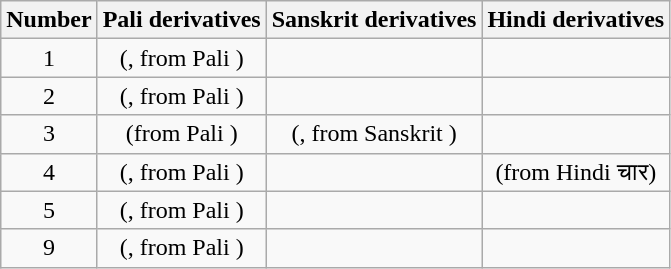<table class="wikitable" style="text-align:center">
<tr>
<th>Number</th>
<th>Pali derivatives</th>
<th>Sanskrit derivatives</th>
<th>Hindi derivatives</th>
</tr>
<tr>
<td>1</td>
<td> (, from Pali )</td>
<td></td>
<td></td>
</tr>
<tr>
<td>2</td>
<td> (, from Pali )</td>
<td></td>
<td></td>
</tr>
<tr>
<td>3</td>
<td> (from Pali )</td>
<td> (, from Sanskrit )</td>
<td></td>
</tr>
<tr>
<td>4</td>
<td> (, from Pali )</td>
<td></td>
<td> (from Hindi चार)</td>
</tr>
<tr>
<td>5</td>
<td> (, from Pali )</td>
<td></td>
<td></td>
</tr>
<tr>
<td>9</td>
<td> (, from Pali )</td>
<td></td>
<td><br></td>
</tr>
</table>
